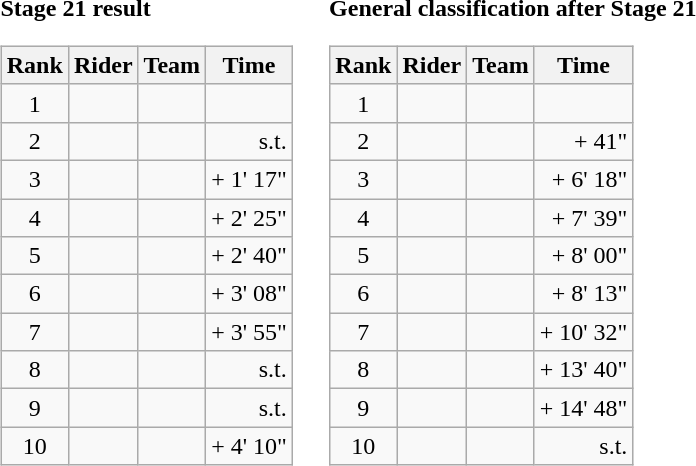<table>
<tr>
<td><strong>Stage 21 result</strong><br><table class="wikitable">
<tr>
<th scope="col">Rank</th>
<th scope="col">Rider</th>
<th scope="col">Team</th>
<th scope="col">Time</th>
</tr>
<tr>
<td style="text-align:center;">1</td>
<td></td>
<td></td>
<td style="text-align:right;"></td>
</tr>
<tr>
<td style="text-align:center;">2</td>
<td></td>
<td></td>
<td style="text-align:right;">s.t.</td>
</tr>
<tr>
<td style="text-align:center;">3</td>
<td></td>
<td></td>
<td style="text-align:right;">+ 1' 17"</td>
</tr>
<tr>
<td style="text-align:center;">4</td>
<td></td>
<td></td>
<td style="text-align:right;">+ 2' 25"</td>
</tr>
<tr>
<td style="text-align:center;">5</td>
<td></td>
<td></td>
<td style="text-align:right;">+ 2' 40"</td>
</tr>
<tr>
<td style="text-align:center;">6</td>
<td></td>
<td></td>
<td style="text-align:right;">+ 3' 08"</td>
</tr>
<tr>
<td style="text-align:center;">7</td>
<td></td>
<td></td>
<td style="text-align:right;">+ 3' 55"</td>
</tr>
<tr>
<td style="text-align:center;">8</td>
<td></td>
<td></td>
<td style="text-align:right;">s.t.</td>
</tr>
<tr>
<td style="text-align:center;">9</td>
<td></td>
<td></td>
<td style="text-align:right;">s.t.</td>
</tr>
<tr>
<td style="text-align:center;">10</td>
<td></td>
<td></td>
<td style="text-align:right;">+ 4' 10"</td>
</tr>
</table>
</td>
<td></td>
<td><strong>General classification after Stage 21</strong><br><table class="wikitable">
<tr>
<th scope="col">Rank</th>
<th scope="col">Rider</th>
<th scope="col">Team</th>
<th scope="col">Time</th>
</tr>
<tr>
<td style="text-align:center;">1</td>
<td></td>
<td></td>
<td style="text-align:right;"></td>
</tr>
<tr>
<td style="text-align:center;">2</td>
<td></td>
<td></td>
<td style="text-align:right;">+ 41"</td>
</tr>
<tr>
<td style="text-align:center;">3</td>
<td></td>
<td></td>
<td style="text-align:right;">+ 6' 18"</td>
</tr>
<tr>
<td style="text-align:center;">4</td>
<td></td>
<td></td>
<td style="text-align:right;">+ 7' 39"</td>
</tr>
<tr>
<td style="text-align:center;">5</td>
<td></td>
<td></td>
<td style="text-align:right;">+ 8' 00"</td>
</tr>
<tr>
<td style="text-align:center;">6</td>
<td></td>
<td></td>
<td style="text-align:right;">+ 8' 13"</td>
</tr>
<tr>
<td style="text-align:center;">7</td>
<td></td>
<td></td>
<td style="text-align:right;">+ 10' 32"</td>
</tr>
<tr>
<td style="text-align:center;">8</td>
<td></td>
<td></td>
<td style="text-align:right;">+ 13' 40"</td>
</tr>
<tr>
<td style="text-align:center;">9</td>
<td></td>
<td></td>
<td style="text-align:right;">+ 14' 48"</td>
</tr>
<tr>
<td style="text-align:center;">10</td>
<td></td>
<td></td>
<td style="text-align:right;">s.t.</td>
</tr>
</table>
</td>
</tr>
</table>
